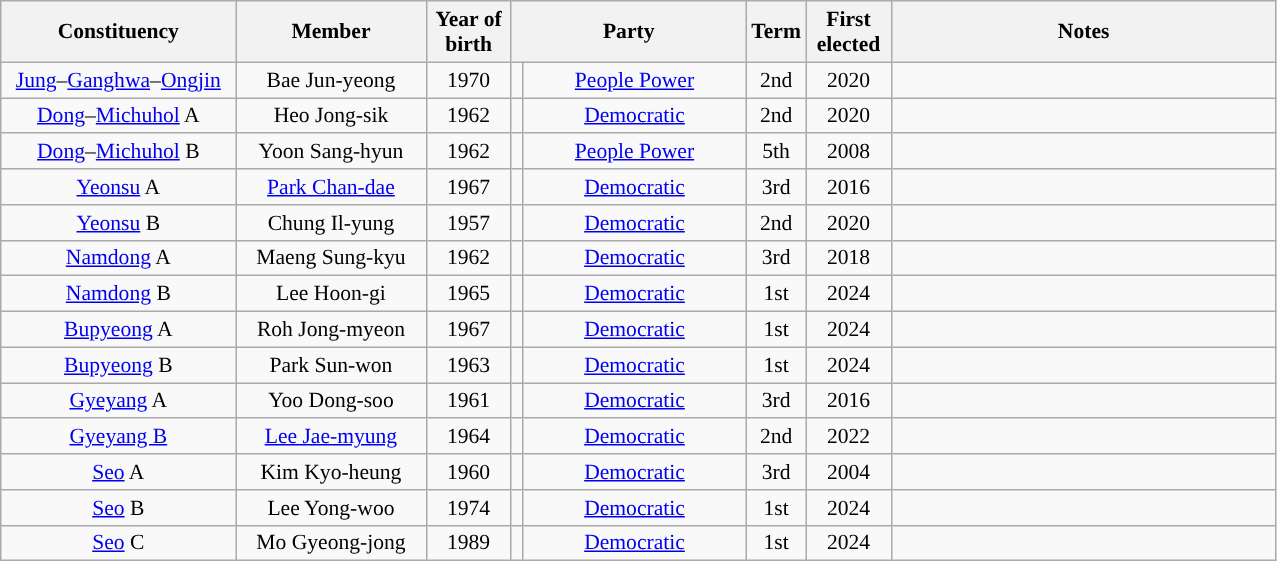<table class="wikitable sortable" style="font-size:90%; text-align:center">
<tr>
<th scope="col" style="width:150px;">Constituency</th>
<th scope="col" style="width:120px;">Member</th>
<th scope="col" style="width:50px;">Year of birth</th>
<th scope="col" style="width:150px;" colspan="2">Party</th>
<th scope="col" style="width:20px;">Term</th>
<th scope="col" style="width:50px;">First elected</th>
<th scope="col" style="width:250px;" class="unsortable">Notes</th>
</tr>
<tr>
<td><a href='#'>Jung</a>–<a href='#'>Ganghwa</a>–<a href='#'>Ongjin</a></td>
<td>Bae Jun-yeong</td>
<td>1970</td>
<td scope="row" width="1" style="background-color:"></td>
<td><a href='#'>People Power</a></td>
<td>2nd</td>
<td>2020</td>
<td></td>
</tr>
<tr>
<td><a href='#'>Dong</a>–<a href='#'>Michuhol</a> A</td>
<td>Heo Jong-sik</td>
<td>1962</td>
<td scope="row" style="background-color:"></td>
<td><a href='#'>Democratic</a></td>
<td>2nd</td>
<td>2020</td>
<td></td>
</tr>
<tr>
<td><a href='#'>Dong</a>–<a href='#'>Michuhol</a> B</td>
<td>Yoon Sang-hyun</td>
<td>1962</td>
<td scope="row" style="background-color:"></td>
<td><a href='#'>People Power</a></td>
<td>5th</td>
<td>2008</td>
<td></td>
</tr>
<tr>
<td><a href='#'>Yeonsu</a> A</td>
<td><a href='#'>Park Chan-dae</a></td>
<td>1967</td>
<td scope="row" style="background-color:"></td>
<td><a href='#'>Democratic</a></td>
<td>3rd</td>
<td>2016</td>
<td></td>
</tr>
<tr>
<td><a href='#'>Yeonsu</a> B</td>
<td>Chung Il-yung</td>
<td>1957</td>
<td scope="row" style="background-color:"></td>
<td><a href='#'>Democratic</a></td>
<td>2nd</td>
<td>2020</td>
<td></td>
</tr>
<tr>
<td><a href='#'>Namdong</a> A</td>
<td>Maeng Sung-kyu</td>
<td>1962</td>
<td scope="row" style="background-color:"></td>
<td><a href='#'>Democratic</a></td>
<td>3rd</td>
<td>2018</td>
<td></td>
</tr>
<tr>
<td><a href='#'>Namdong</a> B</td>
<td>Lee Hoon-gi</td>
<td>1965</td>
<td scope="row" style="background-color:"></td>
<td><a href='#'>Democratic</a></td>
<td>1st</td>
<td>2024</td>
<td></td>
</tr>
<tr>
<td><a href='#'>Bupyeong</a> A</td>
<td>Roh Jong-myeon</td>
<td>1967</td>
<td scope="row" style="background-color:"></td>
<td><a href='#'>Democratic</a></td>
<td>1st</td>
<td>2024</td>
<td></td>
</tr>
<tr>
<td><a href='#'>Bupyeong</a> B</td>
<td>Park Sun-won</td>
<td>1963</td>
<td scope="row" style="background-color:"></td>
<td><a href='#'>Democratic</a></td>
<td>1st</td>
<td>2024</td>
<td></td>
</tr>
<tr>
<td><a href='#'>Gyeyang</a> A</td>
<td>Yoo Dong-soo</td>
<td>1961</td>
<td scope="row" style="background-color:"></td>
<td><a href='#'>Democratic</a></td>
<td>3rd</td>
<td>2016</td>
<td></td>
</tr>
<tr>
<td><a href='#'>Gyeyang B</a></td>
<td><a href='#'>Lee Jae-myung</a></td>
<td>1964</td>
<td scope="row" style="background-color:"></td>
<td><a href='#'>Democratic</a></td>
<td>2nd</td>
<td>2022</td>
<td></td>
</tr>
<tr>
<td><a href='#'>Seo</a> A</td>
<td>Kim Kyo-heung</td>
<td>1960</td>
<td scope="row" style="background-color:"></td>
<td><a href='#'>Democratic</a></td>
<td>3rd</td>
<td>2004</td>
<td></td>
</tr>
<tr>
<td><a href='#'>Seo</a> B</td>
<td>Lee Yong-woo</td>
<td>1974</td>
<td scope="row" style="background-color:"></td>
<td><a href='#'>Democratic</a></td>
<td>1st</td>
<td>2024</td>
<td></td>
</tr>
<tr>
<td><a href='#'>Seo</a> C</td>
<td>Mo Gyeong-jong</td>
<td>1989</td>
<td scope="row" style="background-color:"></td>
<td><a href='#'>Democratic</a></td>
<td>1st</td>
<td>2024</td>
<td></td>
</tr>
</table>
